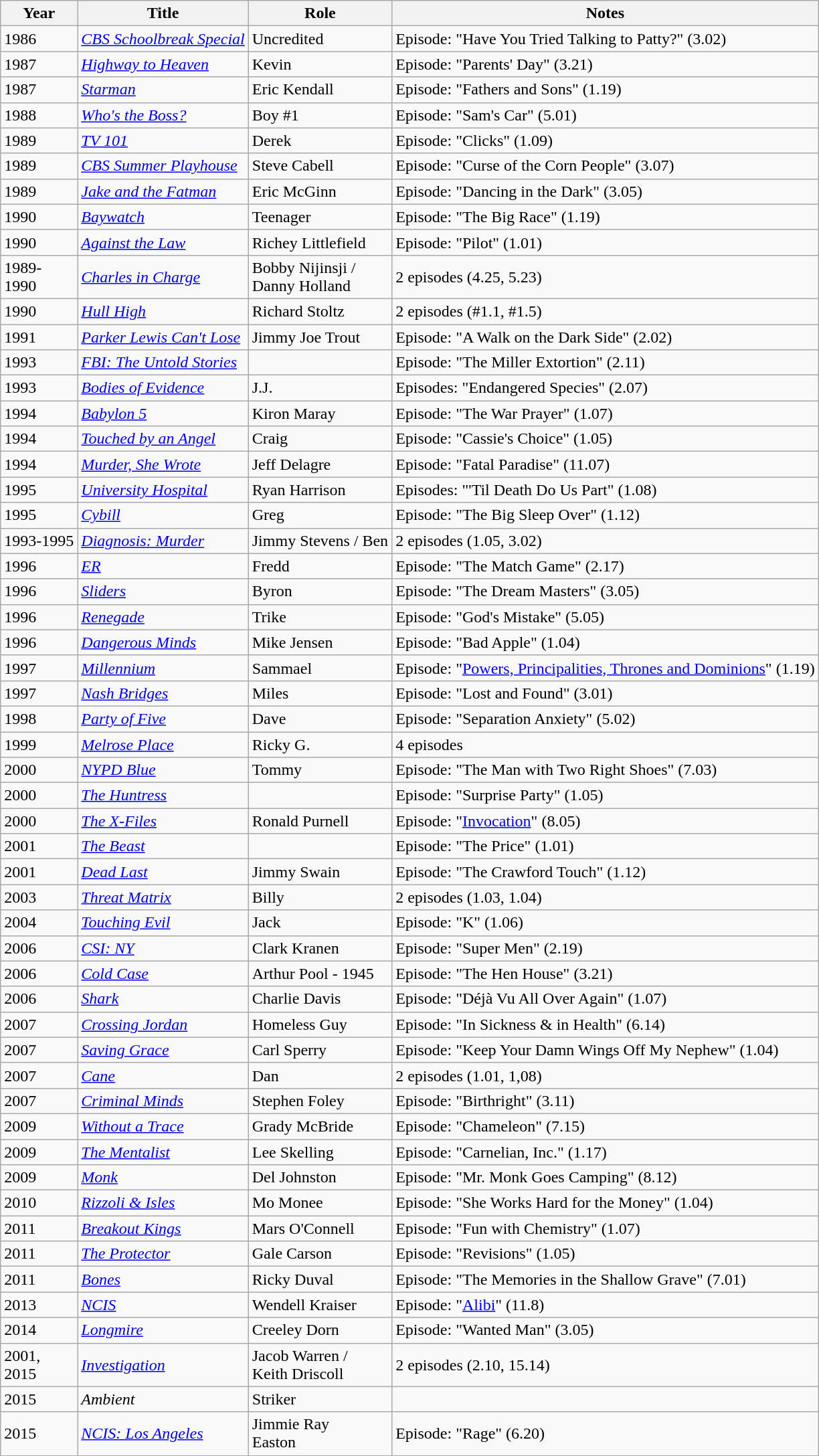<table class="wikitable">
<tr>
<th>Year</th>
<th>Title</th>
<th>Role</th>
<th>Notes</th>
</tr>
<tr>
<td>1986</td>
<td><em><a href='#'>CBS Schoolbreak Special</a></em></td>
<td>Uncredited</td>
<td>Episode: "Have You Tried Talking to Patty?" (3.02)</td>
</tr>
<tr>
<td>1987</td>
<td><em><a href='#'>Highway to Heaven</a></em></td>
<td>Kevin</td>
<td>Episode: "Parents' Day" (3.21)</td>
</tr>
<tr>
<td>1987</td>
<td><em><a href='#'>Starman</a></em></td>
<td>Eric Kendall</td>
<td>Episode: "Fathers and Sons" (1.19)</td>
</tr>
<tr>
<td>1988</td>
<td><em><a href='#'>Who's the Boss?</a></em></td>
<td>Boy #1</td>
<td>Episode: "Sam's Car" (5.01)</td>
</tr>
<tr>
<td>1989</td>
<td><em><a href='#'>TV 101</a></em></td>
<td>Derek</td>
<td>Episode: "Clicks" (1.09)</td>
</tr>
<tr>
<td>1989</td>
<td><em><a href='#'>CBS Summer Playhouse</a></em></td>
<td>Steve Cabell</td>
<td>Episode: "Curse of the Corn People" (3.07)</td>
</tr>
<tr>
<td>1989</td>
<td><em><a href='#'>Jake and the Fatman</a></em></td>
<td>Eric McGinn</td>
<td>Episode: "Dancing in the Dark" (3.05)</td>
</tr>
<tr>
<td>1990</td>
<td><em><a href='#'>Baywatch</a></em></td>
<td>Teenager</td>
<td>Episode: "The Big Race" (1.19)</td>
</tr>
<tr>
<td>1990</td>
<td><em><a href='#'>Against the Law</a></em></td>
<td>Richey Littlefield</td>
<td>Episode: "Pilot" (1.01)</td>
</tr>
<tr>
<td>1989-<br>1990</td>
<td><em><a href='#'>Charles in Charge</a></em></td>
<td>Bobby Nijinsji /<br>Danny Holland</td>
<td>2 episodes (4.25, 5.23)</td>
</tr>
<tr>
<td>1990</td>
<td><em><a href='#'>Hull High</a></em></td>
<td>Richard Stoltz</td>
<td>2 episodes (#1.1, #1.5)</td>
</tr>
<tr>
<td>1991</td>
<td><em><a href='#'>Parker Lewis Can't Lose</a></em></td>
<td>Jimmy Joe Trout</td>
<td>Episode: "A Walk on the Dark Side" (2.02)</td>
</tr>
<tr>
<td>1993</td>
<td><em><a href='#'>FBI: The Untold Stories</a></em></td>
<td></td>
<td>Episode: "The Miller Extortion" (2.11)</td>
</tr>
<tr>
<td>1993</td>
<td><em><a href='#'>Bodies of Evidence</a></em></td>
<td>J.J.</td>
<td>Episodes: "Endangered Species" (2.07)</td>
</tr>
<tr>
<td>1994</td>
<td><em><a href='#'>Babylon 5</a></em></td>
<td>Kiron Maray</td>
<td>Episode: "The War Prayer" (1.07)</td>
</tr>
<tr>
<td>1994</td>
<td><em><a href='#'>Touched by an Angel</a></em></td>
<td>Craig</td>
<td>Episode: "Cassie's Choice" (1.05)</td>
</tr>
<tr>
<td>1994</td>
<td><em><a href='#'>Murder, She Wrote</a></em></td>
<td>Jeff Delagre</td>
<td>Episode: "Fatal Paradise" (11.07)</td>
</tr>
<tr>
<td>1995</td>
<td><em><a href='#'>University Hospital</a></em></td>
<td>Ryan Harrison</td>
<td>Episodes: "'Til Death Do Us Part" (1.08)</td>
</tr>
<tr>
<td>1995</td>
<td><em><a href='#'>Cybill</a></em></td>
<td>Greg</td>
<td>Episode: "The Big Sleep Over" (1.12)</td>
</tr>
<tr>
<td>1993-1995</td>
<td><em><a href='#'>Diagnosis: Murder</a></em></td>
<td>Jimmy Stevens / Ben</td>
<td>2 episodes (1.05, 3.02)</td>
</tr>
<tr>
<td>1996</td>
<td><em><a href='#'>ER</a></em></td>
<td>Fredd</td>
<td>Episode: "The Match Game" (2.17)</td>
</tr>
<tr>
<td>1996</td>
<td><em><a href='#'>Sliders</a></em></td>
<td>Byron</td>
<td>Episode: "The Dream Masters" (3.05)</td>
</tr>
<tr>
<td>1996</td>
<td><em><a href='#'>Renegade</a></em></td>
<td>Trike</td>
<td>Episode: "God's Mistake" (5.05)</td>
</tr>
<tr>
<td>1996</td>
<td><em><a href='#'>Dangerous Minds</a></em></td>
<td>Mike Jensen</td>
<td>Episode: "Bad Apple" (1.04)</td>
</tr>
<tr>
<td>1997</td>
<td><em><a href='#'>Millennium</a></em></td>
<td>Sammael</td>
<td>Episode: "<a href='#'>Powers, Principalities, Thrones and Dominions</a>" (1.19)</td>
</tr>
<tr>
<td>1997</td>
<td><em><a href='#'>Nash Bridges</a></em></td>
<td>Miles</td>
<td>Episode: "Lost and Found" (3.01)</td>
</tr>
<tr>
<td>1998</td>
<td><em><a href='#'>Party of Five</a></em></td>
<td>Dave</td>
<td>Episode: "Separation Anxiety" (5.02)</td>
</tr>
<tr>
<td>1999</td>
<td><em><a href='#'>Melrose Place</a></em></td>
<td>Ricky G.</td>
<td>4 episodes</td>
</tr>
<tr>
<td>2000</td>
<td><em><a href='#'>NYPD Blue</a></em></td>
<td>Tommy</td>
<td>Episode: "The Man with Two Right Shoes" (7.03)</td>
</tr>
<tr>
<td>2000</td>
<td><em><a href='#'>The Huntress</a></em></td>
<td></td>
<td>Episode: "Surprise Party" (1.05)</td>
</tr>
<tr>
<td>2000</td>
<td><em><a href='#'>The X-Files</a></em></td>
<td>Ronald Purnell</td>
<td>Episode: "<a href='#'>Invocation</a>" (8.05)</td>
</tr>
<tr>
<td>2001</td>
<td><em><a href='#'>The Beast</a></em></td>
<td></td>
<td>Episode: "The Price" (1.01)</td>
</tr>
<tr>
<td>2001</td>
<td><em><a href='#'>Dead Last</a></em></td>
<td>Jimmy Swain</td>
<td>Episode: "The Crawford Touch" (1.12)</td>
</tr>
<tr>
<td>2003</td>
<td><em><a href='#'>Threat Matrix</a></em></td>
<td>Billy</td>
<td>2 episodes (1.03, 1.04)</td>
</tr>
<tr>
<td>2004</td>
<td><em><a href='#'>Touching Evil</a></em></td>
<td>Jack</td>
<td>Episode: "K" (1.06)</td>
</tr>
<tr>
<td>2006</td>
<td><em><a href='#'>CSI: NY</a></em></td>
<td>Clark Kranen</td>
<td>Episode: "Super Men" (2.19)</td>
</tr>
<tr>
<td>2006</td>
<td><em><a href='#'>Cold Case</a></em></td>
<td>Arthur Pool - 1945</td>
<td>Episode: "The Hen House" (3.21)</td>
</tr>
<tr>
<td>2006</td>
<td><em><a href='#'>Shark</a></em></td>
<td>Charlie Davis</td>
<td>Episode: "Déjà Vu All Over Again" (1.07)</td>
</tr>
<tr>
<td>2007</td>
<td><em><a href='#'>Crossing Jordan</a></em></td>
<td>Homeless Guy</td>
<td>Episode: "In Sickness & in Health" (6.14)</td>
</tr>
<tr>
<td>2007</td>
<td><em><a href='#'>Saving Grace</a></em></td>
<td>Carl Sperry</td>
<td>Episode: "Keep Your Damn Wings Off My Nephew" (1.04)</td>
</tr>
<tr>
<td>2007</td>
<td><em><a href='#'>Cane</a></em></td>
<td>Dan</td>
<td>2 episodes (1.01, 1,08)</td>
</tr>
<tr>
<td>2007</td>
<td><em><a href='#'>Criminal Minds</a></em></td>
<td>Stephen Foley</td>
<td>Episode: "Birthright" (3.11)</td>
</tr>
<tr>
<td>2009</td>
<td><em><a href='#'>Without a Trace</a></em></td>
<td>Grady McBride</td>
<td>Episode: "Chameleon" (7.15)</td>
</tr>
<tr>
<td>2009</td>
<td><em><a href='#'>The Mentalist</a></em></td>
<td>Lee Skelling</td>
<td>Episode: "Carnelian, Inc." (1.17)</td>
</tr>
<tr>
<td>2009</td>
<td><em><a href='#'>Monk</a></em></td>
<td>Del Johnston</td>
<td>Episode: "Mr. Monk Goes Camping" (8.12)</td>
</tr>
<tr>
<td>2010</td>
<td><em><a href='#'>Rizzoli & Isles</a></em></td>
<td>Mo Monee</td>
<td>Episode: "She Works Hard for the Money" (1.04)</td>
</tr>
<tr>
<td>2011</td>
<td><em><a href='#'>Breakout Kings</a></em></td>
<td>Mars O'Connell</td>
<td>Episode: "Fun with Chemistry" (1.07)</td>
</tr>
<tr>
<td>2011</td>
<td><em><a href='#'>The Protector</a></em></td>
<td>Gale Carson</td>
<td>Episode: "Revisions" (1.05)</td>
</tr>
<tr>
<td>2011</td>
<td><em><a href='#'>Bones</a></em></td>
<td>Ricky Duval</td>
<td>Episode: "The Memories in the Shallow Grave" (7.01)</td>
</tr>
<tr>
<td>2013</td>
<td><em><a href='#'>NCIS</a></em></td>
<td>Wendell Kraiser</td>
<td>Episode: "<a href='#'>Alibi</a>" (11.8)</td>
</tr>
<tr>
<td>2014</td>
<td><em><a href='#'>Longmire</a></em></td>
<td>Creeley Dorn</td>
<td>Episode: "Wanted Man" (3.05)</td>
</tr>
<tr>
<td>2001,<br>2015</td>
<td><em><a href='#'>Investigation</a></em></td>
<td>Jacob Warren /<br>Keith Driscoll</td>
<td>2 episodes (2.10, 15.14)</td>
</tr>
<tr>
<td>2015</td>
<td><em>Ambient</em></td>
<td>Striker</td>
<td></td>
</tr>
<tr>
<td>2015</td>
<td><em><a href='#'>NCIS: Los Angeles</a></em></td>
<td>Jimmie Ray<br>Easton</td>
<td>Episode: "Rage" (6.20)</td>
</tr>
</table>
